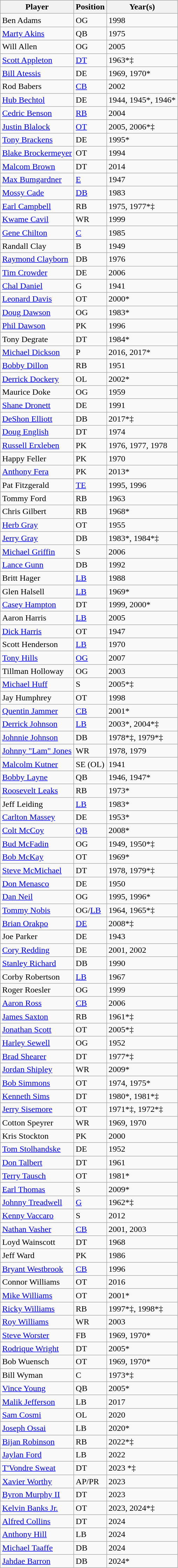<table class="wikitable sortable">
<tr>
<th>Player</th>
<th>Position</th>
<th>Year(s)</th>
</tr>
<tr>
<td>Ben Adams</td>
<td>OG</td>
<td>1998</td>
</tr>
<tr>
<td><a href='#'>Marty Akins</a></td>
<td>QB</td>
<td>1975</td>
</tr>
<tr>
<td>Will Allen</td>
<td>OG</td>
<td>2005</td>
</tr>
<tr>
<td><a href='#'>Scott Appleton</a></td>
<td><a href='#'>DT</a></td>
<td>1963*‡</td>
</tr>
<tr>
<td><a href='#'>Bill Atessis</a></td>
<td>DE</td>
<td>1969, 1970*</td>
</tr>
<tr>
<td>Rod Babers</td>
<td><a href='#'>CB</a></td>
<td>2002</td>
</tr>
<tr>
<td><a href='#'>Hub Bechtol</a></td>
<td>DE</td>
<td>1944, 1945*, 1946*</td>
</tr>
<tr>
<td><a href='#'>Cedric Benson</a></td>
<td><a href='#'>RB</a></td>
<td>2004</td>
</tr>
<tr>
<td><a href='#'>Justin Blalock</a></td>
<td><a href='#'>OT</a></td>
<td>2005, 2006*‡</td>
</tr>
<tr>
<td><a href='#'>Tony Brackens</a></td>
<td>DE</td>
<td>1995*</td>
</tr>
<tr [>
<td><a href='#'>Blake Brockermeyer</a></td>
<td>OT</td>
<td>1994</td>
</tr>
<tr>
<td><a href='#'>Malcom Brown</a></td>
<td>DT</td>
<td>2014</td>
</tr>
<tr>
<td><a href='#'>Max Bumgardner</a></td>
<td><a href='#'>E</a></td>
<td>1947</td>
</tr>
<tr>
<td><a href='#'>Mossy Cade</a></td>
<td><a href='#'>DB</a></td>
<td>1983</td>
</tr>
<tr>
<td><a href='#'>Earl Campbell</a></td>
<td>RB</td>
<td>1975, 1977*‡</td>
</tr>
<tr>
<td><a href='#'>Kwame Cavil</a></td>
<td>WR</td>
<td>1999</td>
</tr>
<tr>
<td><a href='#'>Gene Chilton</a></td>
<td><a href='#'>C</a></td>
<td>1985</td>
</tr>
<tr>
<td>Randall Clay</td>
<td>B</td>
<td>1949</td>
</tr>
<tr>
<td><a href='#'>Raymond Clayborn</a></td>
<td>DB</td>
<td>1976</td>
</tr>
<tr>
<td><a href='#'>Tim Crowder</a></td>
<td>DE</td>
<td>2006</td>
</tr>
<tr>
<td><a href='#'>Chal Daniel</a></td>
<td>G</td>
<td>1941</td>
</tr>
<tr>
<td><a href='#'>Leonard Davis</a></td>
<td>OT</td>
<td>2000*</td>
</tr>
<tr>
<td><a href='#'>Doug Dawson</a></td>
<td>OG</td>
<td>1983*</td>
</tr>
<tr>
<td><a href='#'>Phil Dawson</a></td>
<td>PK</td>
<td>1996</td>
</tr>
<tr>
<td>Tony Degrate</td>
<td>DT</td>
<td>1984*</td>
</tr>
<tr>
<td><a href='#'>Michael Dickson</a></td>
<td>P</td>
<td>2016, 2017*</td>
</tr>
<tr>
<td><a href='#'>Bobby Dillon</a></td>
<td>RB</td>
<td>1951</td>
</tr>
<tr>
<td><a href='#'>Derrick Dockery</a></td>
<td>OL</td>
<td>2002*</td>
</tr>
<tr>
<td>Maurice Doke</td>
<td>OG</td>
<td>1959</td>
</tr>
<tr>
<td><a href='#'>Shane Dronett</a></td>
<td>DE</td>
<td>1991</td>
</tr>
<tr>
<td><a href='#'>DeShon Elliott</a></td>
<td>DB</td>
<td>2017*‡</td>
</tr>
<tr>
<td><a href='#'>Doug English</a></td>
<td>DT</td>
<td>1974</td>
</tr>
<tr>
<td><a href='#'>Russell Erxleben</a></td>
<td>PK</td>
<td>1976, 1977, 1978</td>
</tr>
<tr>
<td>Happy Feller</td>
<td>PK</td>
<td>1970</td>
</tr>
<tr>
<td><a href='#'>Anthony Fera</a></td>
<td>PK</td>
<td>2013*</td>
</tr>
<tr>
<td>Pat Fitzgerald</td>
<td><a href='#'>TE</a></td>
<td>1995, 1996</td>
</tr>
<tr>
<td>Tommy Ford</td>
<td>RB</td>
<td>1963</td>
</tr>
<tr>
<td>Chris Gilbert</td>
<td>RB</td>
<td>1968*</td>
</tr>
<tr>
<td><a href='#'>Herb Gray</a></td>
<td>OT</td>
<td>1955</td>
</tr>
<tr>
<td><a href='#'>Jerry Gray</a></td>
<td>DB</td>
<td>1983*, 1984*‡</td>
</tr>
<tr>
<td><a href='#'>Michael Griffin</a></td>
<td>S</td>
<td>2006</td>
</tr>
<tr>
<td><a href='#'>Lance Gunn</a></td>
<td>DB</td>
<td>1992</td>
</tr>
<tr>
<td>Britt Hager</td>
<td><a href='#'>LB</a></td>
<td>1988</td>
</tr>
<tr>
<td>Glen Halsell</td>
<td><a href='#'>LB</a></td>
<td>1969*</td>
</tr>
<tr>
<td><a href='#'>Casey Hampton</a></td>
<td>DT</td>
<td>1999, 2000*</td>
</tr>
<tr>
<td>Aaron Harris</td>
<td><a href='#'>LB</a></td>
<td>2005</td>
</tr>
<tr>
<td><a href='#'>Dick Harris</a></td>
<td>OT</td>
<td>1947</td>
</tr>
<tr>
<td>Scott Henderson</td>
<td><a href='#'>LB</a></td>
<td>1970</td>
</tr>
<tr>
<td><a href='#'>Tony Hills</a></td>
<td><a href='#'>OG</a></td>
<td>2007</td>
</tr>
<tr>
<td>Tillman Holloway</td>
<td>OG</td>
<td>2003</td>
</tr>
<tr>
<td><a href='#'>Michael Huff</a></td>
<td>S</td>
<td>2005*‡</td>
</tr>
<tr>
<td>Jay Humphrey</td>
<td>OT</td>
<td>1998</td>
</tr>
<tr>
<td><a href='#'>Quentin Jammer</a></td>
<td><a href='#'>CB</a></td>
<td>2001*</td>
</tr>
<tr>
<td><a href='#'>Derrick Johnson</a></td>
<td><a href='#'>LB</a></td>
<td>2003*, 2004*‡</td>
</tr>
<tr>
<td><a href='#'>Johnnie Johnson</a></td>
<td>DB</td>
<td>1978*‡, 1979*‡</td>
</tr>
<tr>
<td><a href='#'>Johnny "Lam" Jones</a></td>
<td>WR</td>
<td>1978, 1979</td>
</tr>
<tr>
<td><a href='#'>Malcolm Kutner</a></td>
<td>SE (OL)</td>
<td>1941</td>
</tr>
<tr>
<td><a href='#'>Bobby Layne</a></td>
<td>QB</td>
<td>1946, 1947*</td>
</tr>
<tr>
<td><a href='#'>Roosevelt Leaks</a></td>
<td>RB</td>
<td>1973*</td>
</tr>
<tr>
<td>Jeff Leiding</td>
<td><a href='#'>LB</a></td>
<td>1983*</td>
</tr>
<tr>
<td><a href='#'>Carlton Massey</a></td>
<td>DE</td>
<td>1953*</td>
</tr>
<tr>
<td><a href='#'>Colt McCoy</a></td>
<td><a href='#'>QB</a></td>
<td>2008*</td>
</tr>
<tr>
<td><a href='#'>Bud McFadin</a></td>
<td>OG</td>
<td>1949, 1950*‡</td>
</tr>
<tr>
<td><a href='#'>Bob McKay</a></td>
<td>OT</td>
<td>1969*</td>
</tr>
<tr>
<td><a href='#'>Steve McMichael</a></td>
<td>DT</td>
<td>1978, 1979*‡</td>
</tr>
<tr>
<td><a href='#'>Don Menasco</a></td>
<td>DE</td>
<td>1950</td>
</tr>
<tr>
<td><a href='#'>Dan Neil</a></td>
<td>OG</td>
<td>1995, 1996*</td>
</tr>
<tr>
<td><a href='#'>Tommy Nobis</a></td>
<td>OG/<a href='#'>LB</a></td>
<td>1964, 1965*‡</td>
</tr>
<tr>
<td><a href='#'>Brian Orakpo</a></td>
<td><a href='#'>DE</a></td>
<td>2008*‡</td>
</tr>
<tr>
<td>Joe Parker</td>
<td>DE</td>
<td>1943</td>
</tr>
<tr>
<td><a href='#'>Cory Redding</a></td>
<td>DE</td>
<td>2001, 2002</td>
</tr>
<tr>
<td><a href='#'>Stanley Richard</a></td>
<td>DB</td>
<td>1990</td>
</tr>
<tr>
<td>Corby Robertson</td>
<td><a href='#'>LB</a></td>
<td>1967</td>
</tr>
<tr>
<td>Roger Roesler</td>
<td>OG</td>
<td>1999</td>
</tr>
<tr>
<td><a href='#'>Aaron Ross</a></td>
<td><a href='#'>CB</a></td>
<td>2006</td>
</tr>
<tr>
<td><a href='#'>James Saxton</a></td>
<td>RB</td>
<td>1961*‡</td>
</tr>
<tr>
<td><a href='#'>Jonathan Scott</a></td>
<td>OT</td>
<td>2005*‡</td>
</tr>
<tr>
<td><a href='#'>Harley Sewell</a></td>
<td>OG</td>
<td>1952</td>
</tr>
<tr>
<td><a href='#'>Brad Shearer</a></td>
<td>DT</td>
<td>1977*‡</td>
</tr>
<tr>
<td><a href='#'>Jordan Shipley</a></td>
<td>WR</td>
<td>2009*</td>
</tr>
<tr>
<td><a href='#'>Bob Simmons</a></td>
<td>OT</td>
<td>1974, 1975*</td>
</tr>
<tr>
<td><a href='#'>Kenneth Sims</a></td>
<td>DT</td>
<td>1980*, 1981*‡</td>
</tr>
<tr>
<td><a href='#'>Jerry Sisemore</a></td>
<td>OT</td>
<td>1971*‡, 1972*‡</td>
</tr>
<tr>
<td>Cotton Speyrer</td>
<td>WR</td>
<td>1969, 1970</td>
</tr>
<tr>
<td>Kris Stockton</td>
<td>PK</td>
<td>2000</td>
</tr>
<tr>
<td><a href='#'>Tom Stolhandske</a></td>
<td>DE</td>
<td>1952</td>
</tr>
<tr>
<td><a href='#'>Don Talbert</a></td>
<td>DT</td>
<td>1961</td>
</tr>
<tr>
<td><a href='#'>Terry Tausch</a></td>
<td>OT</td>
<td>1981*</td>
</tr>
<tr>
<td><a href='#'>Earl Thomas</a></td>
<td>S</td>
<td>2009*</td>
</tr>
<tr>
<td><a href='#'>Johnny Treadwell</a></td>
<td><a href='#'>G</a></td>
<td>1962*‡</td>
</tr>
<tr>
<td><a href='#'>Kenny Vaccaro</a></td>
<td>S</td>
<td>2012</td>
</tr>
<tr>
<td><a href='#'>Nathan Vasher</a></td>
<td><a href='#'>CB</a></td>
<td>2001, 2003</td>
</tr>
<tr>
<td>Loyd Wainscott</td>
<td>DT</td>
<td>1968</td>
</tr>
<tr>
<td>Jeff Ward</td>
<td>PK</td>
<td>1986</td>
</tr>
<tr>
<td><a href='#'>Bryant Westbrook</a></td>
<td><a href='#'>CB</a></td>
<td>1996</td>
</tr>
<tr>
<td>Connor Williams</td>
<td>OT</td>
<td>2016</td>
</tr>
<tr>
<td><a href='#'>Mike Williams</a></td>
<td>OT</td>
<td>2001*</td>
</tr>
<tr>
<td><a href='#'>Ricky Williams</a></td>
<td>RB</td>
<td>1997*‡, 1998*‡</td>
</tr>
<tr>
<td><a href='#'>Roy Williams</a></td>
<td>WR</td>
<td>2003</td>
</tr>
<tr>
<td><a href='#'>Steve Worster</a></td>
<td>FB</td>
<td>1969, 1970*</td>
</tr>
<tr>
<td><a href='#'>Rodrique Wright</a></td>
<td>DT</td>
<td>2005*</td>
</tr>
<tr>
<td>Bob Wuensch</td>
<td>OT</td>
<td>1969, 1970*</td>
</tr>
<tr>
<td>Bill Wyman</td>
<td>C</td>
<td>1973*‡</td>
</tr>
<tr>
<td><a href='#'>Vince Young</a></td>
<td>QB</td>
<td>2005*</td>
</tr>
<tr>
<td><a href='#'>Malik Jefferson</a></td>
<td>LB</td>
<td>2017</td>
</tr>
<tr>
<td><a href='#'>Sam Cosmi</a></td>
<td>OL</td>
<td>2020</td>
</tr>
<tr>
<td><a href='#'>Joseph Ossai</a></td>
<td>LB</td>
<td>2020*</td>
</tr>
<tr>
<td><a href='#'>Bijan Robinson</a></td>
<td>RB</td>
<td>2022*‡</td>
</tr>
<tr>
<td><a href='#'>Jaylan Ford</a></td>
<td>LB</td>
<td>2022</td>
</tr>
<tr>
<td><a href='#'>T'Vondre Sweat</a></td>
<td>DT</td>
<td>2023 *‡</td>
</tr>
<tr>
<td><a href='#'>Xavier Worthy</a></td>
<td>AP/PR</td>
<td>2023</td>
</tr>
<tr>
<td><a href='#'>Byron Murphy II</a></td>
<td>DT</td>
<td>2023</td>
</tr>
<tr>
<td><a href='#'>Kelvin Banks Jr.</a></td>
<td>OT</td>
<td>2023, 2024*‡</td>
</tr>
<tr>
<td><a href='#'>Alfred Collins</a></td>
<td>DT</td>
<td>2024</td>
</tr>
<tr>
<td><a href='#'>Anthony Hill</a></td>
<td>LB</td>
<td>2024</td>
</tr>
<tr>
<td><a href='#'>Michael Taaffe</a></td>
<td>DB</td>
<td>2024</td>
</tr>
<tr>
<td><a href='#'>Jahdae Barron</a></td>
<td>DB</td>
<td>2024*</td>
</tr>
</table>
